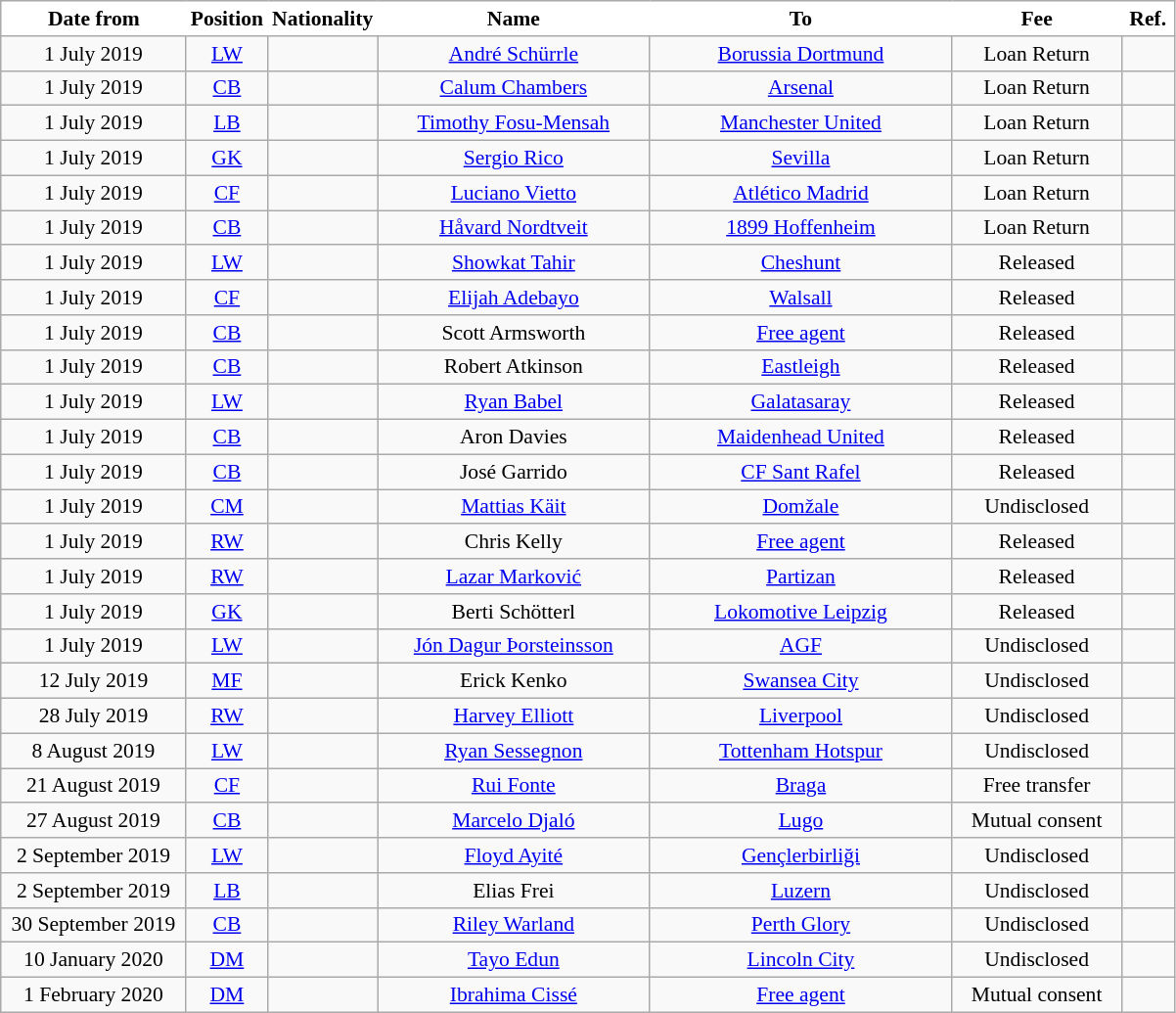<table class="wikitable"  style="text-align:center; font-size:90%; ">
<tr>
<th style="background:white; color:black; border:black; width:120px;">Date from</th>
<th style="background:white; color:black; border:black; width:50px;">Position</th>
<th style="background:white; color:black; border:black; width:50px;">Nationality</th>
<th style="background:white; color:black; border:black; width:180px;">Name</th>
<th style="background:white; color:black; border:black; width:200px;">To</th>
<th style="background:white; color:black; border:black; width:110px;">Fee</th>
<th style="background:white; color:black; border:black; width:30px;">Ref.</th>
</tr>
<tr>
<td>1 July 2019</td>
<td><a href='#'>LW</a></td>
<td></td>
<td><a href='#'>André Schürrle</a></td>
<td> <a href='#'>Borussia Dortmund</a></td>
<td>Loan Return</td>
<td></td>
</tr>
<tr>
<td>1 July 2019</td>
<td><a href='#'>CB</a></td>
<td></td>
<td><a href='#'>Calum Chambers</a></td>
<td> <a href='#'>Arsenal</a></td>
<td>Loan Return</td>
<td></td>
</tr>
<tr>
<td>1 July 2019</td>
<td><a href='#'>LB</a></td>
<td></td>
<td><a href='#'>Timothy Fosu-Mensah</a></td>
<td> <a href='#'>Manchester United</a></td>
<td>Loan Return</td>
<td></td>
</tr>
<tr>
<td>1 July 2019</td>
<td><a href='#'>GK</a></td>
<td></td>
<td><a href='#'>Sergio Rico</a></td>
<td> <a href='#'>Sevilla</a></td>
<td>Loan Return</td>
<td></td>
</tr>
<tr>
<td>1 July 2019</td>
<td><a href='#'>CF</a></td>
<td></td>
<td><a href='#'>Luciano Vietto</a></td>
<td> <a href='#'>Atlético Madrid</a></td>
<td>Loan Return</td>
<td></td>
</tr>
<tr>
<td>1 July 2019</td>
<td><a href='#'>CB</a></td>
<td></td>
<td><a href='#'>Håvard Nordtveit</a></td>
<td> <a href='#'>1899 Hoffenheim</a></td>
<td>Loan Return</td>
<td></td>
</tr>
<tr>
<td>1 July 2019</td>
<td><a href='#'>LW</a></td>
<td></td>
<td><a href='#'>Showkat Tahir</a></td>
<td> <a href='#'>Cheshunt</a></td>
<td>Released</td>
<td></td>
</tr>
<tr>
<td>1 July 2019</td>
<td><a href='#'>CF</a></td>
<td></td>
<td><a href='#'>Elijah Adebayo</a></td>
<td> <a href='#'>Walsall</a></td>
<td>Released</td>
<td></td>
</tr>
<tr>
<td>1 July 2019</td>
<td><a href='#'>CB</a></td>
<td></td>
<td>Scott Armsworth</td>
<td> <a href='#'>Free agent</a></td>
<td>Released</td>
<td></td>
</tr>
<tr>
<td>1 July 2019</td>
<td><a href='#'>CB</a></td>
<td></td>
<td>Robert Atkinson</td>
<td> <a href='#'>Eastleigh</a></td>
<td>Released</td>
<td></td>
</tr>
<tr>
<td>1 July 2019</td>
<td><a href='#'>LW</a></td>
<td></td>
<td><a href='#'>Ryan Babel</a></td>
<td> <a href='#'>Galatasaray</a></td>
<td>Released</td>
<td></td>
</tr>
<tr>
<td>1 July 2019</td>
<td><a href='#'>CB</a></td>
<td></td>
<td>Aron Davies</td>
<td> <a href='#'>Maidenhead United</a></td>
<td>Released</td>
<td></td>
</tr>
<tr>
<td>1 July 2019</td>
<td><a href='#'>CB</a></td>
<td></td>
<td>José Garrido</td>
<td> <a href='#'>CF Sant Rafel</a></td>
<td>Released</td>
<td></td>
</tr>
<tr>
<td>1 July 2019</td>
<td><a href='#'>CM</a></td>
<td></td>
<td><a href='#'>Mattias Käit</a></td>
<td> <a href='#'>Domžale</a></td>
<td>Undisclosed</td>
<td></td>
</tr>
<tr>
<td>1 July 2019</td>
<td><a href='#'>RW</a></td>
<td></td>
<td>Chris Kelly</td>
<td> <a href='#'>Free agent</a></td>
<td>Released</td>
<td></td>
</tr>
<tr>
<td>1 July 2019</td>
<td><a href='#'>RW</a></td>
<td></td>
<td><a href='#'>Lazar Marković</a></td>
<td> <a href='#'>Partizan</a></td>
<td>Released</td>
<td></td>
</tr>
<tr>
<td>1 July 2019</td>
<td><a href='#'>GK</a></td>
<td></td>
<td>Berti Schötterl</td>
<td> <a href='#'>Lokomotive Leipzig</a></td>
<td>Released</td>
<td></td>
</tr>
<tr>
<td>1 July 2019</td>
<td><a href='#'>LW</a></td>
<td></td>
<td><a href='#'>Jón Dagur Þorsteinsson</a></td>
<td> <a href='#'>AGF</a></td>
<td>Undisclosed</td>
<td></td>
</tr>
<tr>
<td>12 July 2019</td>
<td><a href='#'>MF</a></td>
<td></td>
<td>Erick Kenko</td>
<td> <a href='#'>Swansea City</a></td>
<td>Undisclosed</td>
<td></td>
</tr>
<tr>
<td>28 July 2019</td>
<td><a href='#'>RW</a></td>
<td></td>
<td><a href='#'>Harvey Elliott</a></td>
<td> <a href='#'>Liverpool</a></td>
<td>Undisclosed</td>
<td></td>
</tr>
<tr>
<td>8 August 2019</td>
<td><a href='#'>LW</a></td>
<td></td>
<td><a href='#'>Ryan Sessegnon</a></td>
<td> <a href='#'>Tottenham Hotspur</a></td>
<td>Undisclosed</td>
<td></td>
</tr>
<tr>
<td>21 August 2019</td>
<td><a href='#'>CF</a></td>
<td></td>
<td><a href='#'>Rui Fonte</a></td>
<td> <a href='#'>Braga</a></td>
<td>Free transfer</td>
<td></td>
</tr>
<tr>
<td>27 August 2019</td>
<td><a href='#'>CB</a></td>
<td></td>
<td><a href='#'>Marcelo Djaló</a></td>
<td> <a href='#'>Lugo</a></td>
<td>Mutual consent</td>
<td></td>
</tr>
<tr>
<td>2 September 2019</td>
<td><a href='#'>LW</a></td>
<td></td>
<td><a href='#'>Floyd Ayité</a></td>
<td> <a href='#'>Gençlerbirliği</a></td>
<td>Undisclosed</td>
<td></td>
</tr>
<tr>
<td>2 September 2019</td>
<td><a href='#'>LB</a></td>
<td></td>
<td>Elias Frei</td>
<td> <a href='#'>Luzern</a></td>
<td>Undisclosed</td>
<td></td>
</tr>
<tr>
<td>30 September 2019</td>
<td><a href='#'>CB</a></td>
<td></td>
<td><a href='#'>Riley Warland</a></td>
<td> <a href='#'>Perth Glory</a></td>
<td>Undisclosed</td>
<td></td>
</tr>
<tr>
<td>10 January 2020</td>
<td><a href='#'>DM</a></td>
<td></td>
<td><a href='#'>Tayo Edun</a></td>
<td> <a href='#'>Lincoln City</a></td>
<td>Undisclosed</td>
<td></td>
</tr>
<tr>
<td>1 February 2020</td>
<td><a href='#'>DM</a></td>
<td></td>
<td><a href='#'>Ibrahima Cissé</a></td>
<td> <a href='#'>Free agent</a></td>
<td>Mutual consent</td>
<td></td>
</tr>
</table>
